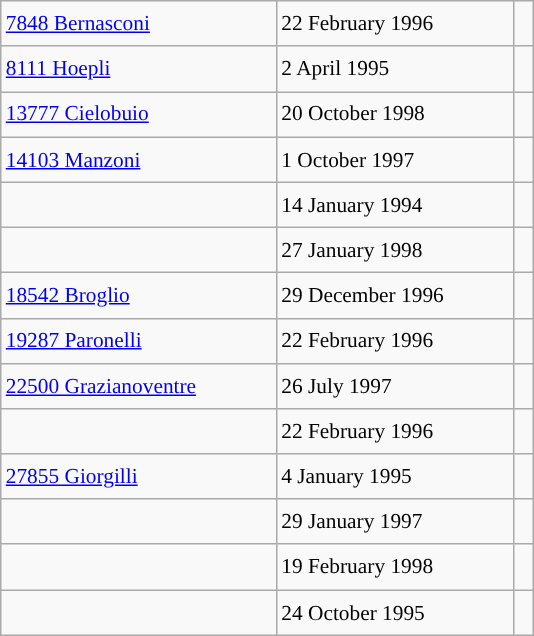<table class="wikitable" style="font-size: 89%; float: left; width: 25em; margin-right: 1em; line-height: 1.65em !important; height: 378px;">
<tr>
<td><a href='#'>7848 Bernasconi</a></td>
<td>22 February 1996</td>
<td> </td>
</tr>
<tr>
<td><a href='#'>8111 Hoepli</a></td>
<td>2 April 1995</td>
<td> </td>
</tr>
<tr>
<td><a href='#'>13777 Cielobuio</a></td>
<td>20 October 1998</td>
<td> </td>
</tr>
<tr>
<td><a href='#'>14103 Manzoni</a></td>
<td>1 October 1997</td>
<td> </td>
</tr>
<tr>
<td></td>
<td>14 January 1994</td>
<td> </td>
</tr>
<tr>
<td></td>
<td>27 January 1998</td>
<td> </td>
</tr>
<tr>
<td><a href='#'>18542 Broglio</a></td>
<td>29 December 1996</td>
<td> </td>
</tr>
<tr>
<td><a href='#'>19287 Paronelli</a></td>
<td>22 February 1996</td>
<td> </td>
</tr>
<tr>
<td><a href='#'>22500 Grazianoventre</a></td>
<td>26 July 1997</td>
<td> </td>
</tr>
<tr>
<td></td>
<td>22 February 1996</td>
<td> </td>
</tr>
<tr>
<td><a href='#'>27855 Giorgilli</a></td>
<td>4 January 1995</td>
<td> </td>
</tr>
<tr>
<td></td>
<td>29 January 1997</td>
<td> </td>
</tr>
<tr>
<td></td>
<td>19 February 1998</td>
<td> </td>
</tr>
<tr>
<td></td>
<td>24 October 1995</td>
<td> </td>
</tr>
</table>
